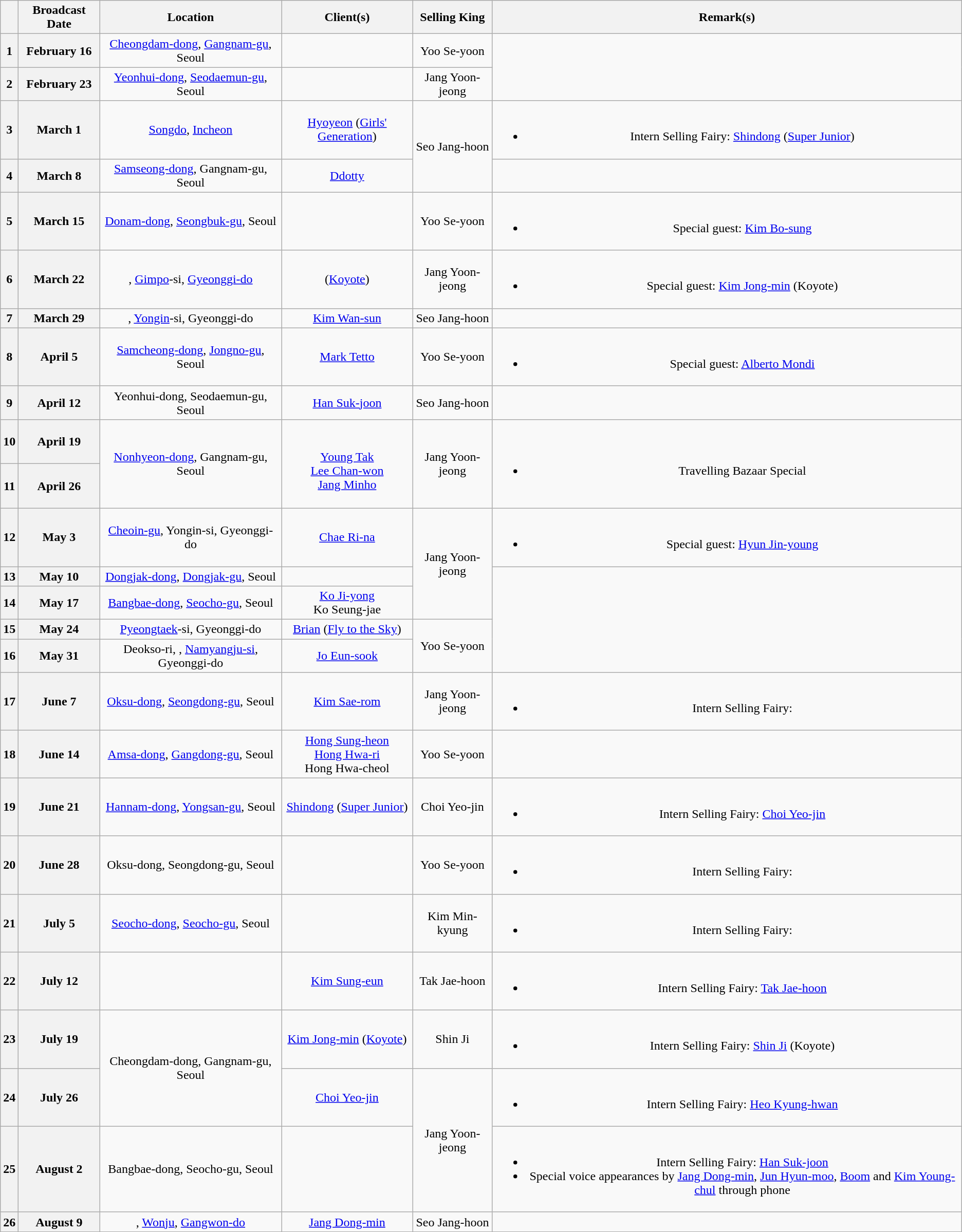<table class="wikitable" style="text-align:center;">
<tr>
<th></th>
<th>Broadcast Date</th>
<th>Location</th>
<th>Client(s)</th>
<th>Selling King</th>
<th>Remark(s)</th>
</tr>
<tr>
<th>1</th>
<th>February 16</th>
<td><a href='#'>Cheongdam-dong</a>, <a href='#'>Gangnam-gu</a>, Seoul</td>
<td></td>
<td>Yoo Se-yoon</td>
<td rowspan="2"></td>
</tr>
<tr>
<th>2</th>
<th>February 23</th>
<td><a href='#'>Yeonhui-dong</a>, <a href='#'>Seodaemun-gu</a>, Seoul</td>
<td></td>
<td>Jang Yoon-jeong</td>
</tr>
<tr>
<th>3</th>
<th>March 1</th>
<td><a href='#'>Songdo</a>, <a href='#'>Incheon</a></td>
<td><a href='#'>Hyoyeon</a> (<a href='#'>Girls' Generation</a>)</td>
<td rowspan="2">Seo Jang-hoon</td>
<td><br><ul><li>Intern Selling Fairy: <a href='#'>Shindong</a> (<a href='#'>Super Junior</a>)</li></ul></td>
</tr>
<tr>
<th>4</th>
<th>March 8</th>
<td><a href='#'>Samseong-dong</a>, Gangnam-gu, Seoul</td>
<td><a href='#'>Ddotty</a></td>
<td></td>
</tr>
<tr>
<th>5</th>
<th>March 15</th>
<td><a href='#'>Donam-dong</a>, <a href='#'>Seongbuk-gu</a>, Seoul</td>
<td></td>
<td>Yoo Se-yoon</td>
<td><br><ul><li>Special guest: <a href='#'>Kim Bo-sung</a></li></ul></td>
</tr>
<tr>
<th>6</th>
<th>March 22</th>
<td>, <a href='#'>Gimpo</a>-si, <a href='#'>Gyeonggi-do</a></td>
<td> (<a href='#'>Koyote</a>)</td>
<td>Jang Yoon-jeong</td>
<td><br><ul><li>Special guest: <a href='#'>Kim Jong-min</a> (Koyote)</li></ul></td>
</tr>
<tr>
<th>7</th>
<th>March 29</th>
<td>, <a href='#'>Yongin</a>-si, Gyeonggi-do</td>
<td><a href='#'>Kim Wan-sun</a></td>
<td>Seo Jang-hoon</td>
<td></td>
</tr>
<tr>
<th>8</th>
<th>April 5</th>
<td><a href='#'>Samcheong-dong</a>, <a href='#'>Jongno-gu</a>, Seoul</td>
<td><a href='#'>Mark Tetto</a></td>
<td>Yoo Se-yoon</td>
<td><br><ul><li>Special guest: <a href='#'>Alberto Mondi</a></li></ul></td>
</tr>
<tr>
<th>9</th>
<th>April 12</th>
<td>Yeonhui-dong, Seodaemun-gu, Seoul</td>
<td><a href='#'>Han Suk-joon</a></td>
<td>Seo Jang-hoon</td>
<td></td>
</tr>
<tr>
<th>10</th>
<th>April 19</th>
<td rowspan="2"><a href='#'>Nonhyeon-dong</a>, Gangnam-gu, Seoul</td>
<td rowspan="2"><br><br><a href='#'>Young Tak</a><br><a href='#'>Lee Chan-won</a><br><a href='#'>Jang Minho</a><br><br></td>
<td rowspan="2">Jang Yoon-jeong</td>
<td rowspan="2"><br><ul><li>Travelling Bazaar Special</li></ul></td>
</tr>
<tr>
<th>11</th>
<th>April 26</th>
</tr>
<tr>
<th>12</th>
<th>May 3</th>
<td><a href='#'>Cheoin-gu</a>, Yongin-si, Gyeonggi-do</td>
<td><a href='#'>Chae Ri-na</a></td>
<td rowspan="3">Jang Yoon-jeong</td>
<td><br><ul><li>Special guest: <a href='#'>Hyun Jin-young</a></li></ul></td>
</tr>
<tr>
<th>13</th>
<th>May 10</th>
<td><a href='#'>Dongjak-dong</a>, <a href='#'>Dongjak-gu</a>, Seoul</td>
<td></td>
<td rowspan="4"></td>
</tr>
<tr>
<th>14</th>
<th>May 17</th>
<td><a href='#'>Bangbae-dong</a>, <a href='#'>Seocho-gu</a>, Seoul</td>
<td><a href='#'>Ko Ji-yong</a><br>Ko Seung-jae</td>
</tr>
<tr>
<th>15</th>
<th>May 24</th>
<td><a href='#'>Pyeongtaek</a>-si, Gyeonggi-do</td>
<td><a href='#'>Brian</a> (<a href='#'>Fly to the Sky</a>)</td>
<td rowspan="2">Yoo Se-yoon</td>
</tr>
<tr>
<th>16</th>
<th>May 31</th>
<td>Deokso-ri, , <a href='#'>Namyangju-si</a>, Gyeonggi-do</td>
<td><a href='#'>Jo Eun-sook</a></td>
</tr>
<tr>
<th>17</th>
<th>June 7</th>
<td><a href='#'>Oksu-dong</a>, <a href='#'>Seongdong-gu</a>, Seoul</td>
<td><a href='#'>Kim Sae-rom</a></td>
<td>Jang Yoon-jeong</td>
<td><br><ul><li>Intern Selling Fairy: </li></ul></td>
</tr>
<tr>
<th>18</th>
<th>June 14</th>
<td><a href='#'>Amsa-dong</a>, <a href='#'>Gangdong-gu</a>, Seoul</td>
<td><a href='#'>Hong Sung-heon</a><br><a href='#'>Hong Hwa-ri</a><br>Hong Hwa-cheol</td>
<td>Yoo Se-yoon</td>
<td></td>
</tr>
<tr>
<th>19</th>
<th>June 21</th>
<td><a href='#'>Hannam-dong</a>, <a href='#'>Yongsan-gu</a>, Seoul</td>
<td><a href='#'>Shindong</a> (<a href='#'>Super Junior</a>)</td>
<td>Choi Yeo-jin</td>
<td><br><ul><li>Intern Selling Fairy: <a href='#'>Choi Yeo-jin</a></li></ul></td>
</tr>
<tr>
<th>20</th>
<th>June 28</th>
<td>Oksu-dong, Seongdong-gu, Seoul</td>
<td></td>
<td>Yoo Se-yoon</td>
<td><br><ul><li>Intern Selling Fairy: </li></ul></td>
</tr>
<tr>
<th>21</th>
<th>July 5</th>
<td><a href='#'>Seocho-dong</a>, <a href='#'>Seocho-gu</a>, Seoul</td>
<td></td>
<td>Kim Min-kyung</td>
<td><br><ul><li>Intern Selling Fairy: </li></ul></td>
</tr>
<tr>
<th>22</th>
<th>July 12</th>
<td></td>
<td><a href='#'>Kim Sung-eun</a></td>
<td>Tak Jae-hoon</td>
<td><br><ul><li>Intern Selling Fairy: <a href='#'>Tak Jae-hoon</a></li></ul></td>
</tr>
<tr>
<th>23</th>
<th>July 19</th>
<td rowspan="2">Cheongdam-dong, Gangnam-gu, Seoul</td>
<td><a href='#'>Kim Jong-min</a> (<a href='#'>Koyote</a>)</td>
<td>Shin Ji</td>
<td><br><ul><li>Intern Selling Fairy: <a href='#'>Shin Ji</a> (Koyote)</li></ul></td>
</tr>
<tr>
<th>24</th>
<th>July 26</th>
<td><a href='#'>Choi Yeo-jin</a></td>
<td rowspan="2">Jang Yoon-jeong</td>
<td><br><ul><li>Intern Selling Fairy: <a href='#'>Heo Kyung-hwan</a></li></ul></td>
</tr>
<tr>
<th>25</th>
<th>August 2</th>
<td>Bangbae-dong, Seocho-gu, Seoul</td>
<td></td>
<td><br><ul><li>Intern Selling Fairy: <a href='#'>Han Suk-joon</a></li><li>Special voice appearances by <a href='#'>Jang Dong-min</a>, <a href='#'>Jun Hyun-moo</a>, <a href='#'>Boom</a> and <a href='#'>Kim Young-chul</a> through phone</li></ul></td>
</tr>
<tr>
<th>26</th>
<th>August 9</th>
<td>, <a href='#'>Wonju</a>, <a href='#'>Gangwon-do</a></td>
<td><a href='#'>Jang Dong-min</a></td>
<td>Seo Jang-hoon</td>
<td></td>
</tr>
<tr>
</tr>
</table>
